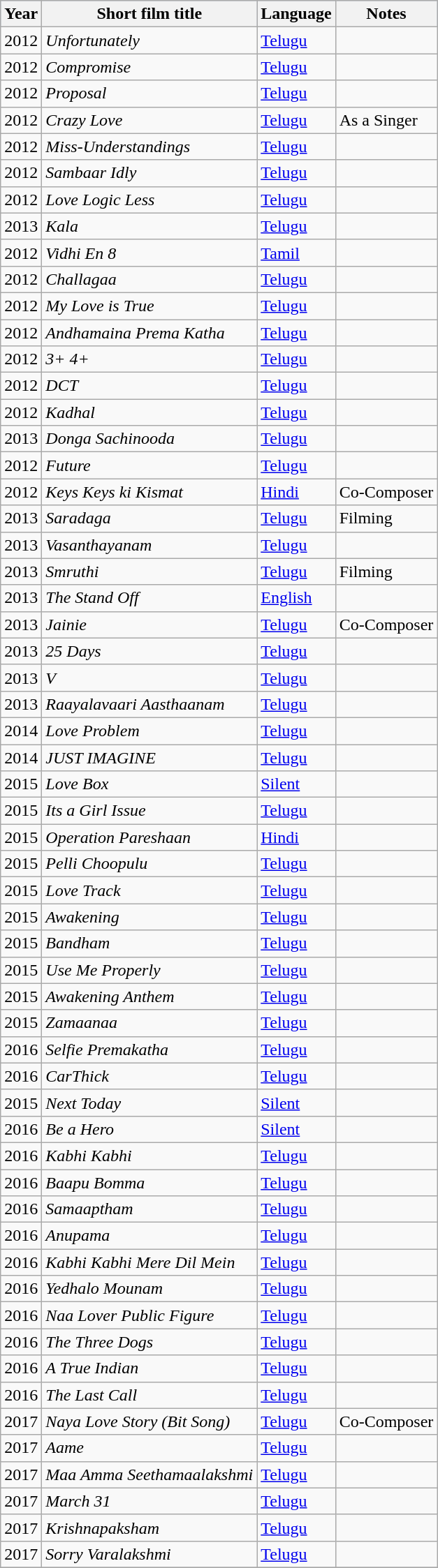<table class="wikitable">
<tr style="background:LightSteelBlue; text-align:center;">
<th>Year</th>
<th>Short film title</th>
<th>Language</th>
<th>Notes</th>
</tr>
<tr>
<td>2012</td>
<td><em>Unfortunately</em></td>
<td><a href='#'>Telugu</a></td>
<td></td>
</tr>
<tr>
<td>2012</td>
<td><em>Compromise</em></td>
<td><a href='#'>Telugu</a></td>
<td></td>
</tr>
<tr>
<td>2012</td>
<td><em>Proposal</em></td>
<td><a href='#'>Telugu</a></td>
<td></td>
</tr>
<tr>
<td>2012</td>
<td><em>Crazy Love</em></td>
<td><a href='#'>Telugu</a></td>
<td>As a Singer</td>
</tr>
<tr>
<td>2012</td>
<td><em>Miss-Understandings</em></td>
<td><a href='#'>Telugu</a></td>
<td></td>
</tr>
<tr>
<td>2012</td>
<td><em>Sambaar Idly</em></td>
<td><a href='#'>Telugu</a></td>
<td></td>
</tr>
<tr>
<td>2012</td>
<td><em>Love Logic Less</em></td>
<td><a href='#'>Telugu</a></td>
<td></td>
</tr>
<tr>
<td>2013</td>
<td><em>Kala</em></td>
<td><a href='#'>Telugu</a></td>
<td></td>
</tr>
<tr>
<td>2012</td>
<td><em>Vidhi En 8</em></td>
<td><a href='#'>Tamil</a></td>
<td></td>
</tr>
<tr>
<td>2012</td>
<td><em>Challagaa</em></td>
<td><a href='#'>Telugu</a></td>
<td></td>
</tr>
<tr>
<td>2012</td>
<td><em>My Love is True</em></td>
<td><a href='#'>Telugu</a></td>
<td></td>
</tr>
<tr>
<td>2012</td>
<td><em>Andhamaina Prema Katha</em></td>
<td><a href='#'>Telugu</a></td>
<td></td>
</tr>
<tr>
<td>2012</td>
<td><em>3+ 4+</em></td>
<td><a href='#'>Telugu</a></td>
<td></td>
</tr>
<tr>
<td>2012</td>
<td><em>DCT</em></td>
<td><a href='#'>Telugu</a></td>
<td></td>
</tr>
<tr>
<td>2012</td>
<td><em>Kadhal</em></td>
<td><a href='#'>Telugu</a></td>
<td></td>
</tr>
<tr>
<td>2013</td>
<td><em>Donga Sachinooda</em></td>
<td><a href='#'>Telugu</a></td>
<td></td>
</tr>
<tr>
<td>2012</td>
<td><em>Future</em></td>
<td><a href='#'>Telugu</a></td>
<td></td>
</tr>
<tr>
<td>2012</td>
<td><em>Keys Keys ki Kismat</em></td>
<td><a href='#'>Hindi</a></td>
<td>Co-Composer</td>
</tr>
<tr>
<td>2013</td>
<td><em>Saradaga</em></td>
<td><a href='#'>Telugu</a></td>
<td>Filming</td>
</tr>
<tr>
<td>2013</td>
<td><em>Vasanthayanam</em></td>
<td><a href='#'>Telugu</a></td>
<td></td>
</tr>
<tr>
<td>2013</td>
<td><em>Smruthi</em></td>
<td><a href='#'>Telugu</a></td>
<td>Filming</td>
</tr>
<tr>
<td>2013</td>
<td><em>The Stand Off</em></td>
<td><a href='#'>English</a></td>
<td></td>
</tr>
<tr>
<td>2013</td>
<td><em>Jainie</em></td>
<td><a href='#'>Telugu</a></td>
<td>Co-Composer</td>
</tr>
<tr>
<td>2013</td>
<td><em>25 Days</em></td>
<td><a href='#'>Telugu</a></td>
<td></td>
</tr>
<tr>
<td>2013</td>
<td><em>V</em></td>
<td><a href='#'>Telugu</a></td>
<td></td>
</tr>
<tr>
<td>2013</td>
<td><em>Raayalavaari Aasthaanam</em></td>
<td><a href='#'>Telugu</a></td>
<td></td>
</tr>
<tr>
<td>2014</td>
<td><em>Love Problem</em></td>
<td><a href='#'>Telugu</a></td>
<td></td>
</tr>
<tr>
<td>2014</td>
<td><em>JUST IMAGINE</em></td>
<td><a href='#'>Telugu</a></td>
<td></td>
</tr>
<tr>
<td>2015</td>
<td><em>Love Box</em></td>
<td><a href='#'>Silent</a></td>
<td></td>
</tr>
<tr>
<td>2015</td>
<td><em>Its a Girl Issue</em></td>
<td><a href='#'>Telugu</a></td>
<td></td>
</tr>
<tr>
<td>2015</td>
<td><em>Operation Pareshaan</em></td>
<td><a href='#'>Hindi</a></td>
<td></td>
</tr>
<tr>
<td>2015</td>
<td><em>Pelli Choopulu</em></td>
<td><a href='#'>Telugu</a></td>
<td></td>
</tr>
<tr>
<td>2015</td>
<td><em>Love Track</em></td>
<td><a href='#'>Telugu</a></td>
<td></td>
</tr>
<tr>
<td>2015</td>
<td><em>Awakening</em></td>
<td><a href='#'>Telugu</a></td>
<td></td>
</tr>
<tr>
<td>2015</td>
<td><em>Bandham</em></td>
<td><a href='#'>Telugu</a></td>
<td></td>
</tr>
<tr>
<td>2015</td>
<td><em>Use Me Properly</em></td>
<td><a href='#'>Telugu</a></td>
<td></td>
</tr>
<tr>
<td>2015</td>
<td><em>Awakening Anthem</em></td>
<td><a href='#'>Telugu</a></td>
<td></td>
</tr>
<tr>
<td>2015</td>
<td><em>Zamaanaa</em></td>
<td><a href='#'>Telugu</a></td>
<td></td>
</tr>
<tr>
<td>2016</td>
<td><em>Selfie Premakatha</em></td>
<td><a href='#'>Telugu</a></td>
<td></td>
</tr>
<tr>
<td>2016</td>
<td><em>CarThick</em></td>
<td><a href='#'>Telugu</a></td>
<td></td>
</tr>
<tr>
<td>2015</td>
<td><em>Next Today</em></td>
<td><a href='#'>Silent</a></td>
<td></td>
</tr>
<tr>
<td>2016</td>
<td><em>Be a Hero</em></td>
<td><a href='#'>Silent</a></td>
<td></td>
</tr>
<tr>
<td>2016</td>
<td><em>Kabhi Kabhi</em></td>
<td><a href='#'>Telugu</a></td>
<td></td>
</tr>
<tr>
<td>2016</td>
<td><em>Baapu Bomma</em></td>
<td><a href='#'>Telugu</a></td>
<td></td>
</tr>
<tr>
<td>2016</td>
<td><em>Samaaptham</em></td>
<td><a href='#'>Telugu</a></td>
<td></td>
</tr>
<tr>
<td>2016</td>
<td><em>Anupama</em></td>
<td><a href='#'>Telugu</a></td>
<td></td>
</tr>
<tr>
<td>2016</td>
<td><em>Kabhi Kabhi Mere Dil Mein </em></td>
<td><a href='#'>Telugu</a></td>
<td></td>
</tr>
<tr>
<td>2016</td>
<td><em>Yedhalo Mounam</em></td>
<td><a href='#'>Telugu</a></td>
<td></td>
</tr>
<tr>
<td>2016</td>
<td><em>Naa Lover Public Figure</em></td>
<td><a href='#'>Telugu</a></td>
<td></td>
</tr>
<tr>
<td>2016</td>
<td><em>The Three Dogs</em></td>
<td><a href='#'>Telugu</a></td>
<td></td>
</tr>
<tr>
<td>2016</td>
<td><em>A True Indian</em></td>
<td><a href='#'>Telugu</a></td>
<td></td>
</tr>
<tr>
<td>2016</td>
<td><em>The Last Call</em></td>
<td><a href='#'>Telugu</a></td>
<td></td>
</tr>
<tr>
<td>2017</td>
<td><em>Naya Love Story (Bit Song)</em></td>
<td><a href='#'>Telugu</a></td>
<td>Co-Composer</td>
</tr>
<tr>
<td>2017</td>
<td><em>Aame</em></td>
<td><a href='#'>Telugu</a></td>
<td></td>
</tr>
<tr>
<td>2017</td>
<td><em>Maa Amma Seethamaalakshmi</em></td>
<td><a href='#'>Telugu</a></td>
<td></td>
</tr>
<tr>
<td>2017</td>
<td><em>March 31 </em></td>
<td><a href='#'>Telugu</a></td>
<td></td>
</tr>
<tr>
<td>2017</td>
<td><em>Krishnapaksham</em></td>
<td><a href='#'>Telugu</a></td>
<td></td>
</tr>
<tr>
<td>2017</td>
<td><em>Sorry Varalakshmi</em></td>
<td><a href='#'>Telugu</a></td>
<td></td>
</tr>
<tr>
</tr>
</table>
